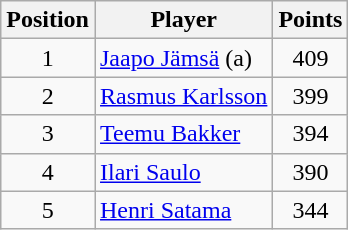<table class=wikitable>
<tr>
<th>Position</th>
<th>Player</th>
<th>Points</th>
</tr>
<tr>
<td align=center>1</td>
<td> <a href='#'>Jaapo Jämsä</a> (a)</td>
<td align=center>409</td>
</tr>
<tr>
<td align=center>2</td>
<td> <a href='#'>Rasmus Karlsson</a></td>
<td align=center>399</td>
</tr>
<tr>
<td align=center>3</td>
<td> <a href='#'>Teemu Bakker</a></td>
<td align=center>394</td>
</tr>
<tr>
<td align=center>4</td>
<td> <a href='#'>Ilari Saulo</a></td>
<td align=center>390</td>
</tr>
<tr>
<td align=center>5</td>
<td> <a href='#'>Henri Satama</a></td>
<td align=center>344</td>
</tr>
</table>
